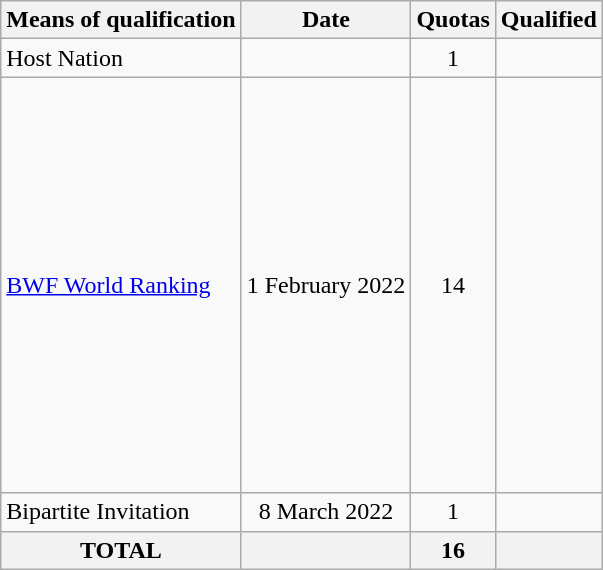<table class="wikitable">
<tr>
<th>Means of qualification</th>
<th>Date</th>
<th>Quotas</th>
<th>Qualified</th>
</tr>
<tr>
<td>Host Nation</td>
<td></td>
<td align=center>1</td>
<td></td>
</tr>
<tr>
<td><a href='#'>BWF World Ranking</a></td>
<td align=center>1 February 2022</td>
<td align=center>14</td>
<td><br><br><br><br><br><br><s></s><br><s></s><br><br><br><br><br><br><br><br></td>
</tr>
<tr>
<td>Bipartite Invitation</td>
<td align=center>8 March 2022</td>
<td align=center>1</td>
<td></td>
</tr>
<tr>
<th>TOTAL</th>
<th></th>
<th>16</th>
<th></th>
</tr>
</table>
